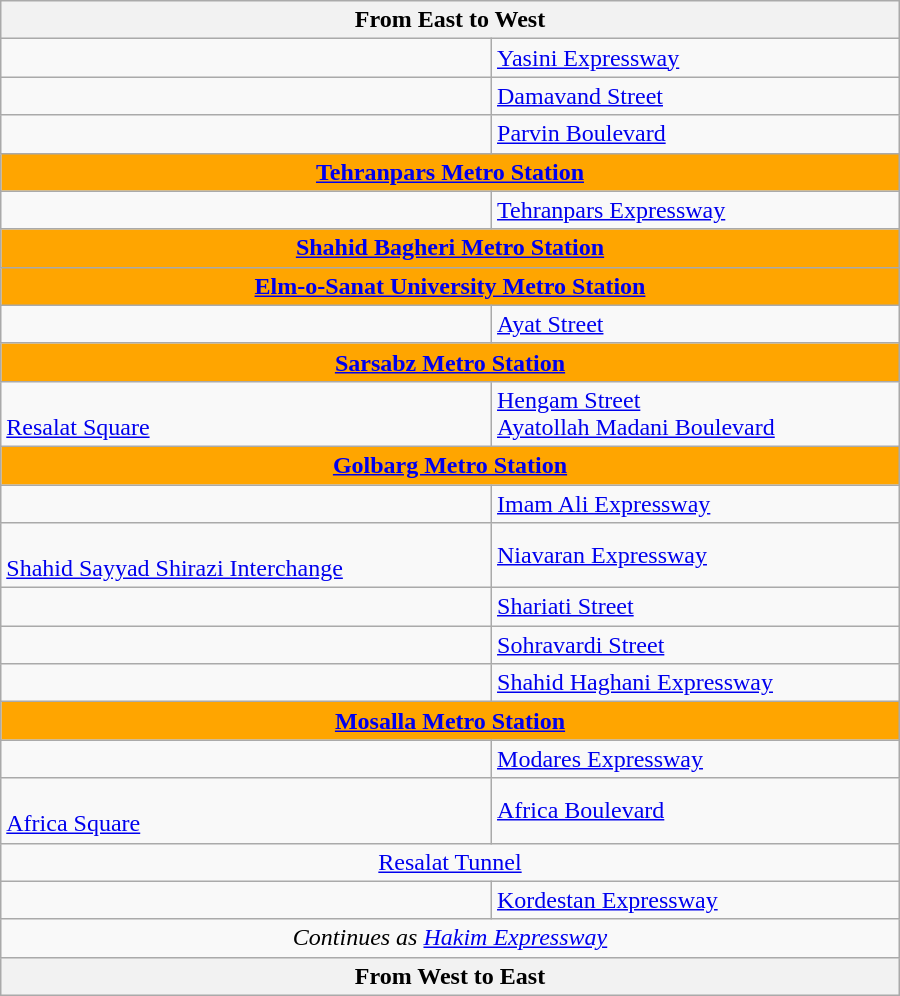<table class="wikitable" style="text-align:left" width="600px">
<tr>
<th text-align="left" colspan="3"> From East to West </th>
</tr>
<tr>
<td><br></td>
<td> <a href='#'>Yasini Expressway</a></td>
</tr>
<tr>
<td></td>
<td> <a href='#'>Damavand Street</a></td>
</tr>
<tr>
<td></td>
<td> <a href='#'>Parvin Boulevard</a></td>
</tr>
<tr align="center">
<td text-align="left" colspan="3" style="background: orange; color: white;"> <strong><a href='#'>Tehranpars Metro Station</a></strong></td>
</tr>
<tr>
<td></td>
<td> <a href='#'>Tehranpars Expressway</a></td>
</tr>
<tr align="center">
<td text-align="left" colspan="3" style="background: orange; color: white;"> <strong><a href='#'>Shahid Bagheri Metro Station</a></strong></td>
</tr>
<tr align="center">
<td text-align="left" colspan="3" style="background: orange; color: white;"> <strong><a href='#'>Elm-o-Sanat University Metro Station</a></strong></td>
</tr>
<tr>
<td></td>
<td> <a href='#'>Ayat Street</a></td>
</tr>
<tr align="center">
<td text-align="left" colspan="3" style="background: orange; color: white;"> <strong><a href='#'>Sarsabz Metro Station</a></strong></td>
</tr>
<tr>
<td><br><a href='#'>Resalat Square</a></td>
<td> <a href='#'>Hengam Street</a><br> <a href='#'>Ayatollah Madani Boulevard</a></td>
</tr>
<tr align="center">
<td text-align="left" colspan="3" style="background: orange; color: white;"> <strong><a href='#'>Golbarg Metro Station</a></strong></td>
</tr>
<tr>
<td></td>
<td> <a href='#'>Imam Ali Expressway</a></td>
</tr>
<tr>
<td><br><a href='#'>Shahid Sayyad Shirazi Interchange</a></td>
<td> <a href='#'>Niavaran Expressway</a></td>
</tr>
<tr>
<td></td>
<td> <a href='#'>Shariati Street</a></td>
</tr>
<tr>
<td></td>
<td> <a href='#'>Sohravardi Street</a></td>
</tr>
<tr>
<td></td>
<td> <a href='#'>Shahid Haghani Expressway</a></td>
</tr>
<tr align="center">
<td text-align="left" colspan="3" style="background: orange; color: white;"> <strong><a href='#'>Mosalla Metro Station</a></strong></td>
</tr>
<tr>
<td></td>
<td>  <a href='#'>Modares Expressway</a></td>
</tr>
<tr>
<td><br><a href='#'>Africa Square</a></td>
<td> <a href='#'>Africa Boulevard</a></td>
</tr>
<tr align="center">
<td text-align="left" colspan="3"> <a href='#'>Resalat Tunnel</a></td>
</tr>
<tr>
<td><br></td>
<td>  <a href='#'>Kordestan Expressway</a></td>
</tr>
<tr align="center">
<td colspan="3"><em>Continues as  <a href='#'>Hakim Expressway</a></em></td>
</tr>
<tr>
<th text-align="left" colspan="3"> From West to East </th>
</tr>
</table>
